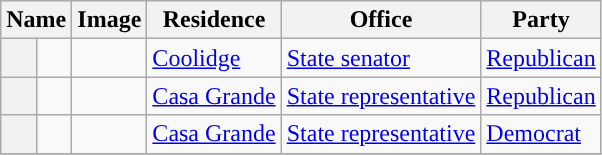<table class="sortable wikitable">
<tr valign=bottom>
<th colspan="2">Name</th>
<th>Image</th>
<th>Residence</th>
<th>Office</th>
<th>Party</th>
</tr>
<tr>
<th style="background-color:  "></th>
<td></td>
<td></td>
<td><a href='#'>Coolidge</a></td>
<td><a href='#'>State senator</a></td>
<td><a href='#'>Republican</a></td>
</tr>
<tr>
<th style="background-color:  "></th>
<td></td>
<td></td>
<td><a href='#'>Casa Grande</a></td>
<td><a href='#'>State representative</a></td>
<td><a href='#'>Republican</a></td>
</tr>
<tr>
<th style="background-color:  "></th>
<td></td>
<td></td>
<td><a href='#'>Casa Grande</a></td>
<td><a href='#'>State representative</a></td>
<td><a href='#'>Democrat</a></td>
</tr>
<tr>
</tr>
</table>
